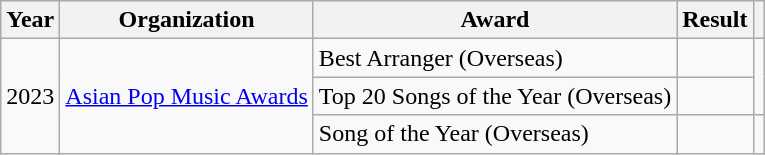<table class="wikitable plainrowheaders">
<tr align=center>
<th scope="col">Year</th>
<th scope="col">Organization</th>
<th scope="col">Award</th>
<th scope="col">Result</th>
<th scope="col"></th>
</tr>
<tr>
<td align="center" rowspan="3">2023</td>
<td rowspan="3"><a href='#'>Asian Pop Music Awards</a></td>
<td>Best Arranger (Overseas)</td>
<td></td>
<td style="text-align:center" rowspan="2"></td>
</tr>
<tr>
<td>Top 20 Songs of the Year (Overseas)</td>
<td></td>
</tr>
<tr>
<td>Song of the Year (Overseas)</td>
<td></td>
<td style="text-align:center"></td>
</tr>
</table>
